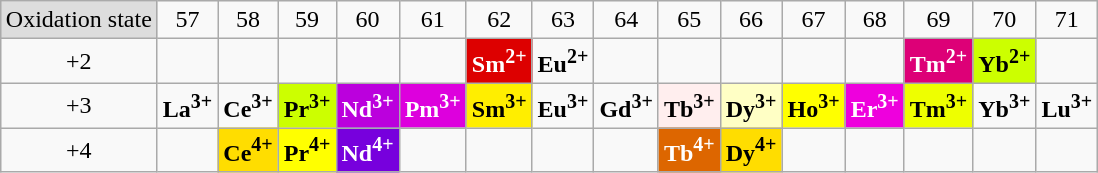<table class="wikitable collapsible" style="margin:1em auto; text-align:center; color: black;">
<tr>
<td style="background:#ddd;">Oxidation state</td>
<td>57</td>
<td>58</td>
<td>59</td>
<td>60</td>
<td>61</td>
<td>62</td>
<td>63</td>
<td>64</td>
<td>65</td>
<td>66</td>
<td>67</td>
<td>68</td>
<td>69</td>
<td>70</td>
<td>71</td>
</tr>
<tr>
<td>+2</td>
<td></td>
<td></td>
<td></td>
<td></td>
<td></td>
<td style="background:#d00; color: white;"><strong>Sm<sup>2+</sup></strong></td>
<td><strong>Eu<sup>2+</sup></strong></td>
<td></td>
<td></td>
<td></td>
<td></td>
<td></td>
<td style="background:#d07; color: white;"><strong>Tm<sup>2+</sup></strong></td>
<td style="background:#cf0;"><strong>Yb<sup>2+</sup></strong></td>
<td></td>
</tr>
<tr>
<td>+3</td>
<td><strong>La<sup>3+</sup></strong></td>
<td><strong>Ce<sup>3+</sup></strong></td>
<td style="background:#cf0;"><strong>Pr<sup>3+</sup></strong></td>
<td style="background:#b0d; color: white;"><strong>Nd<sup>3+</sup></strong></td>
<td style="background:#d0d; color: white;"><strong>Pm<sup>3+</sup></strong></td>
<td style="background:#fe0;"><strong>Sm<sup>3+</sup></strong></td>
<td><strong>Eu<sup>3+</sup></strong></td>
<td><strong>Gd<sup>3+</sup></strong></td>
<td style="background:#fee;"><strong>Tb<sup>3+</sup></strong></td>
<td style="background:#FFFFC5;"><strong>Dy<sup>3+</sup></strong></td>
<td style="background:#ff0;"><strong>Ho<sup>3+</sup></strong></td>
<td style="background:#e0d; color: white;"><strong>Er<sup>3+</sup></strong></td>
<td style="background:#ef0;"><strong>Tm<sup>3+</sup></strong></td>
<td><strong>Yb<sup>3+</sup></strong></td>
<td><strong>Lu<sup>3+</sup></strong></td>
</tr>
<tr>
<td>+4</td>
<td></td>
<td style="background:#fd0;"><strong>Ce<sup>4+</sup></strong></td>
<td style="background:#ff0;"><strong>Pr<sup>4+</sup></strong></td>
<td style="background:#70d; color: white;"><strong>Nd<sup>4+</sup></strong></td>
<td></td>
<td></td>
<td></td>
<td></td>
<td style="background:#d60; color: white;"><strong>Tb<sup>4+</sup></strong></td>
<td style="background:#fd0;"><strong>Dy<sup>4+</sup></strong></td>
<td></td>
<td></td>
<td></td>
<td></td>
<td></td>
</tr>
</table>
